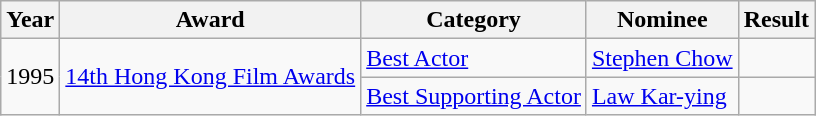<table class="wikitable">
<tr>
<th>Year</th>
<th>Award</th>
<th>Category</th>
<th>Nominee</th>
<th>Result</th>
</tr>
<tr>
<td rowspan="2">1995</td>
<td rowspan="2"><a href='#'>14th Hong Kong Film Awards</a></td>
<td><a href='#'>Best Actor</a></td>
<td><a href='#'>Stephen Chow</a></td>
<td></td>
</tr>
<tr>
<td><a href='#'>Best Supporting Actor</a></td>
<td><a href='#'>Law Kar-ying</a></td>
<td></td>
</tr>
</table>
